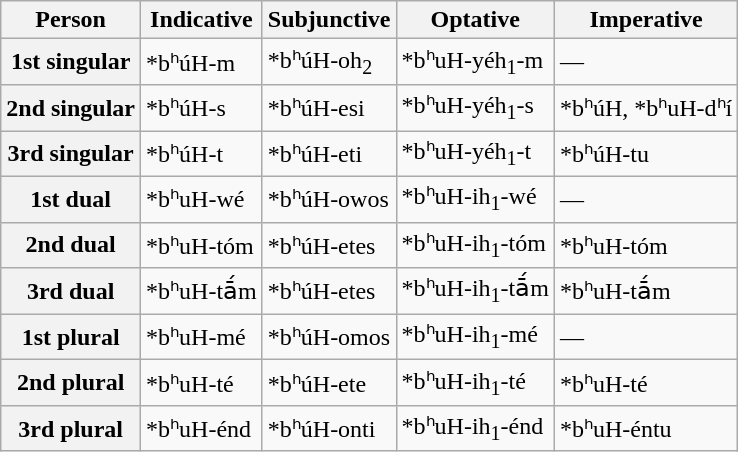<table class="wikitable">
<tr>
<th>Person</th>
<th>Indicative</th>
<th>Subjunctive</th>
<th>Optative</th>
<th>Imperative</th>
</tr>
<tr>
<th>1st singular</th>
<td>*bʰúH-m</td>
<td>*bʰúH-oh<sub>2</sub></td>
<td>*bʰuH-yéh<sub>1</sub>-m</td>
<td>—</td>
</tr>
<tr>
<th>2nd singular</th>
<td>*bʰúH-s</td>
<td>*bʰúH-esi</td>
<td>*bʰuH-yéh<sub>1</sub>-s</td>
<td>*bʰúH, *bʰuH-dʰí</td>
</tr>
<tr>
<th>3rd singular</th>
<td>*bʰúH-t</td>
<td>*bʰúH-eti</td>
<td>*bʰuH-yéh<sub>1</sub>-t</td>
<td>*bʰúH-tu</td>
</tr>
<tr>
<th>1st dual</th>
<td>*bʰuH-wé</td>
<td>*bʰúH-owos</td>
<td>*bʰuH-ih<sub>1</sub>-wé</td>
<td>—</td>
</tr>
<tr>
<th>2nd dual</th>
<td>*bʰuH-tóm</td>
<td>*bʰúH-etes</td>
<td>*bʰuH-ih<sub>1</sub>-tóm</td>
<td>*bʰuH-tóm</td>
</tr>
<tr>
<th>3rd dual</th>
<td>*bʰuH-tā́m</td>
<td>*bʰúH-etes</td>
<td>*bʰuH-ih<sub>1</sub>-tā́m</td>
<td>*bʰuH-tā́m</td>
</tr>
<tr>
<th>1st plural</th>
<td>*bʰuH-mé</td>
<td>*bʰúH-omos</td>
<td>*bʰuH-ih<sub>1</sub>-mé</td>
<td>—</td>
</tr>
<tr>
<th>2nd plural</th>
<td>*bʰuH-té</td>
<td>*bʰúH-ete</td>
<td>*bʰuH-ih<sub>1</sub>-té</td>
<td>*bʰuH-té</td>
</tr>
<tr>
<th>3rd plural</th>
<td>*bʰuH-énd</td>
<td>*bʰúH-onti</td>
<td>*bʰuH-ih<sub>1</sub>-énd</td>
<td>*bʰuH-éntu</td>
</tr>
</table>
